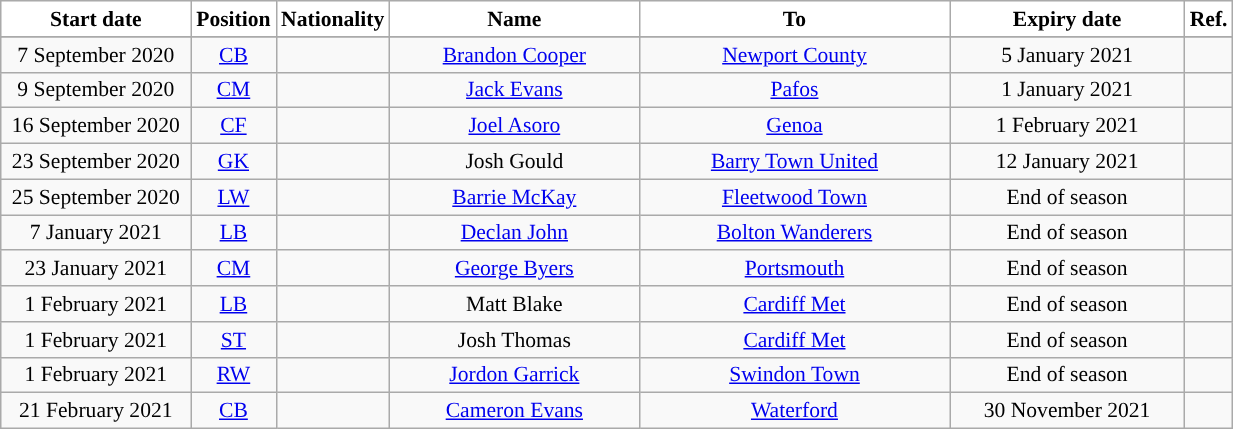<table class="wikitable" style="text-align:center; font-size:90%; ">
<tr>
<th style="background:white; color:black; width:120px;">Start date</th>
<th style="background:white; color:black; width:50px;">Position</th>
<th style="background:white; color:black; width:50px;">Nationality</th>
<th style="background:white; color:black; width:160px;">Name</th>
<th style="background:white; color:black; width:200px;">To</th>
<th style="background:white; color:black; width:150px;">Expiry date</th>
<th style="background:white; color:black;">Ref.</th>
</tr>
<tr>
</tr>
<tr>
<td>7 September 2020</td>
<td><a href='#'>CB</a></td>
<td></td>
<td><a href='#'>Brandon Cooper</a></td>
<td><a href='#'>Newport County</a></td>
<td>5 January 2021</td>
<td></td>
</tr>
<tr>
<td>9 September 2020</td>
<td><a href='#'>CM</a></td>
<td></td>
<td><a href='#'>Jack Evans</a></td>
<td><a href='#'>Pafos</a></td>
<td>1 January 2021</td>
<td></td>
</tr>
<tr>
<td>16 September 2020</td>
<td><a href='#'>CF</a></td>
<td></td>
<td><a href='#'>Joel Asoro</a></td>
<td><a href='#'>Genoa</a></td>
<td>1 February 2021</td>
<td></td>
</tr>
<tr>
<td>23 September 2020</td>
<td><a href='#'>GK</a></td>
<td></td>
<td>Josh Gould</td>
<td><a href='#'>Barry Town United</a></td>
<td>12 January 2021</td>
<td></td>
</tr>
<tr>
<td>25 September 2020</td>
<td><a href='#'>LW</a></td>
<td></td>
<td><a href='#'>Barrie McKay</a></td>
<td><a href='#'>Fleetwood Town</a></td>
<td>End of season</td>
<td></td>
</tr>
<tr>
<td>7 January 2021</td>
<td><a href='#'>LB</a></td>
<td></td>
<td><a href='#'>Declan John</a></td>
<td><a href='#'>Bolton Wanderers</a></td>
<td>End of season</td>
<td></td>
</tr>
<tr>
<td>23 January 2021</td>
<td><a href='#'>CM</a></td>
<td></td>
<td><a href='#'>George Byers</a></td>
<td><a href='#'>Portsmouth</a></td>
<td>End of season</td>
<td></td>
</tr>
<tr>
<td>1 February 2021</td>
<td><a href='#'>LB</a></td>
<td></td>
<td>Matt Blake</td>
<td><a href='#'>Cardiff Met</a></td>
<td>End of season</td>
<td></td>
</tr>
<tr>
<td>1 February 2021</td>
<td><a href='#'>ST</a></td>
<td></td>
<td>Josh Thomas</td>
<td><a href='#'>Cardiff Met</a></td>
<td>End of season</td>
<td></td>
</tr>
<tr>
<td>1 February 2021</td>
<td><a href='#'>RW</a></td>
<td></td>
<td><a href='#'>Jordon Garrick</a></td>
<td><a href='#'>Swindon Town</a></td>
<td>End of season</td>
<td></td>
</tr>
<tr>
<td>21 February 2021</td>
<td><a href='#'>CB</a></td>
<td></td>
<td><a href='#'>Cameron Evans</a></td>
<td><a href='#'>Waterford</a></td>
<td>30 November 2021</td>
<td></td>
</tr>
</table>
